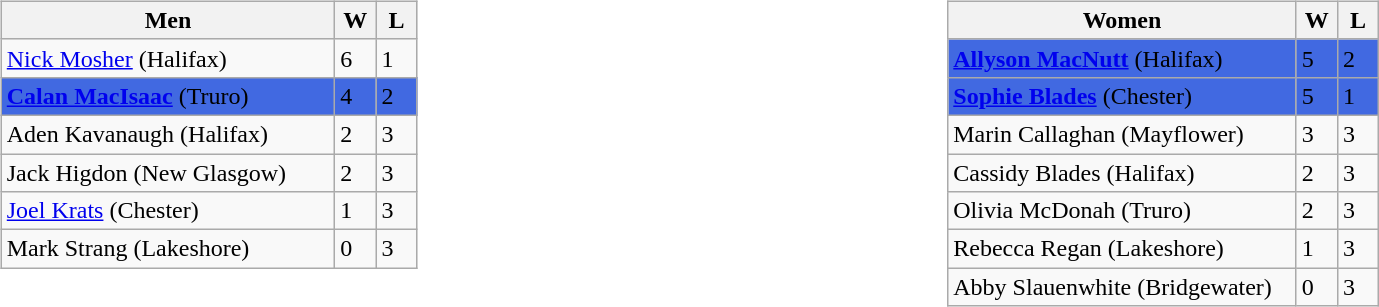<table>
<tr>
<td valign=top width=20%><br><table class=wikitable>
<tr>
<th width=215>Men</th>
<th width=20>W</th>
<th width=20>L</th>
</tr>
<tr>
<td><a href='#'>Nick Mosher</a> (Halifax)</td>
<td>6</td>
<td>1</td>
</tr>
<tr bgcolor=#4169E1>
<td><strong><a href='#'>Calan MacIsaac</a></strong> (Truro)</td>
<td>4</td>
<td>2</td>
</tr>
<tr>
<td>Aden Kavanaugh (Halifax)</td>
<td>2</td>
<td>3</td>
</tr>
<tr>
<td>Jack Higdon (New Glasgow)</td>
<td>2</td>
<td>3</td>
</tr>
<tr>
<td><a href='#'>Joel Krats</a> (Chester)</td>
<td>1</td>
<td>3</td>
</tr>
<tr>
<td>Mark Strang (Lakeshore)</td>
<td>0</td>
<td>3</td>
</tr>
</table>
</td>
<td valign=top width=20%><br><table class=wikitable>
<tr>
<th width=225>Women</th>
<th width=20>W</th>
<th width=20>L</th>
</tr>
<tr bgcolor=#4169E1>
<td><strong><a href='#'>Allyson MacNutt</a></strong> (Halifax)</td>
<td>5</td>
<td>2</td>
</tr>
<tr bgcolor=#4169E1>
<td><strong><a href='#'>Sophie Blades</a></strong> (Chester)</td>
<td>5</td>
<td>1</td>
</tr>
<tr>
<td>Marin Callaghan (Mayflower)</td>
<td>3</td>
<td>3</td>
</tr>
<tr>
<td>Cassidy Blades (Halifax)</td>
<td>2</td>
<td>3</td>
</tr>
<tr>
<td>Olivia McDonah (Truro)</td>
<td>2</td>
<td>3</td>
</tr>
<tr>
<td>Rebecca Regan (Lakeshore)</td>
<td>1</td>
<td>3</td>
</tr>
<tr>
<td>Abby Slauenwhite (Bridgewater)</td>
<td>0</td>
<td>3</td>
</tr>
</table>
</td>
</tr>
</table>
